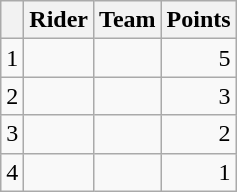<table class="wikitable">
<tr>
<th></th>
<th>Rider</th>
<th>Team</th>
<th>Points</th>
</tr>
<tr>
<td>1</td>
<td></td>
<td></td>
<td align=right>5</td>
</tr>
<tr>
<td>2</td>
<td></td>
<td></td>
<td align=right>3</td>
</tr>
<tr>
<td>3</td>
<td></td>
<td></td>
<td align=right>2</td>
</tr>
<tr>
<td>4</td>
<td></td>
<td></td>
<td align=right>1</td>
</tr>
</table>
